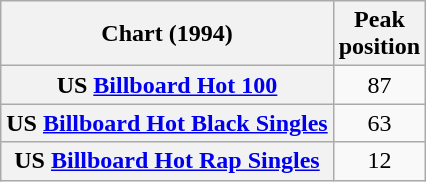<table class="wikitable sortable plainrowheaders" style="text-align:center">
<tr>
<th scope="col">Chart (1994)</th>
<th scope="col">Peak<br>position</th>
</tr>
<tr>
<th scope="row">US <a href='#'>Billboard Hot 100</a></th>
<td style="text-align:center;">87</td>
</tr>
<tr>
<th scope="row">US <a href='#'>Billboard Hot Black Singles</a></th>
<td style="text-align:center;">63</td>
</tr>
<tr>
<th scope="row">US <a href='#'>Billboard Hot Rap Singles</a></th>
<td style="text-align:center;">12</td>
</tr>
</table>
